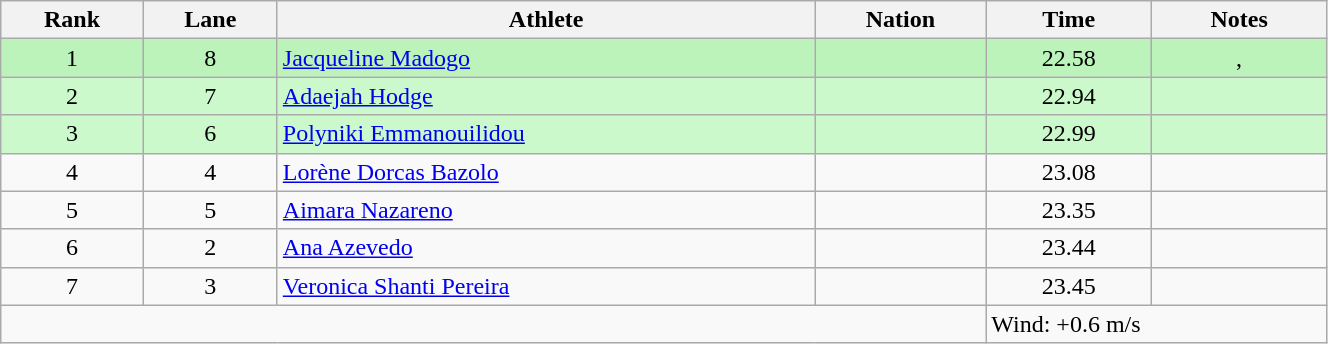<table class="wikitable sortable" style="text-align:center;width: 70%;">
<tr>
<th>Rank</th>
<th>Lane</th>
<th>Athlete</th>
<th>Nation</th>
<th>Time</th>
<th>Notes</th>
</tr>
<tr bgcolor=bbf3bb>
<td>1</td>
<td>8</td>
<td align=left><a href='#'>Jacqueline Madogo</a></td>
<td align=left></td>
<td>22.58</td>
<td>, </td>
</tr>
<tr bgcolor=ccf9cc>
<td>2</td>
<td>7</td>
<td align=left><a href='#'>Adaejah Hodge</a></td>
<td align=left></td>
<td>22.94</td>
<td></td>
</tr>
<tr bgcolor=ccf9cc>
<td>3</td>
<td>6</td>
<td align=left><a href='#'>Polyniki Emmanouilidou</a></td>
<td align=left></td>
<td>22.99</td>
<td></td>
</tr>
<tr>
<td>4</td>
<td>4</td>
<td align=left><a href='#'>Lorène Dorcas Bazolo</a></td>
<td align=left></td>
<td>23.08</td>
<td></td>
</tr>
<tr>
<td>5</td>
<td>5</td>
<td align=left><a href='#'>Aimara Nazareno</a></td>
<td align=left></td>
<td>23.35</td>
<td></td>
</tr>
<tr>
<td>6</td>
<td>2</td>
<td align=left><a href='#'>Ana Azevedo</a></td>
<td align=left></td>
<td>23.44</td>
<td></td>
</tr>
<tr>
<td>7</td>
<td>3</td>
<td align=left><a href='#'>Veronica Shanti Pereira</a></td>
<td align=left></td>
<td>23.45</td>
<td></td>
</tr>
<tr class="sortbottom">
<td colspan="4"></td>
<td colspan="2" style="text-align:left;">Wind: +0.6 m/s</td>
</tr>
</table>
